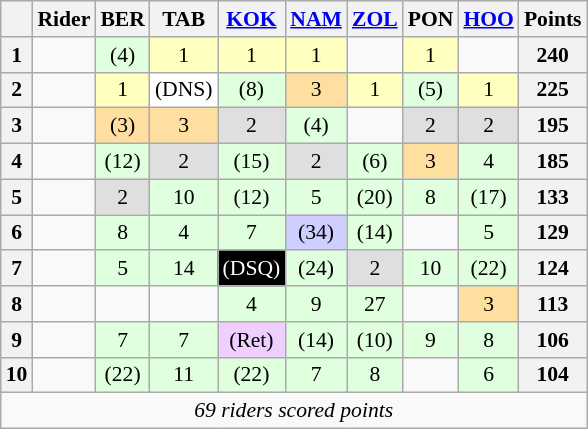<table class="wikitable" style="font-size: 90%; text-align:center">
<tr style="vertical-align:middle;">
<th style="vertical-align:middle"></th>
<th style="vertical-align:middle;background">Rider</th>
<th>BER<br></th>
<th>TAB<br></th>
<th><a href='#'>KOK</a><br></th>
<th><a href='#'>NAM</a><br></th>
<th><a href='#'>ZOL</a><br></th>
<th>PON<br></th>
<th><a href='#'>HOO</a><br></th>
<th style="vertical-align:middle">Points</th>
</tr>
<tr>
<th>1</th>
<td style="text-align:left"></td>
<td style="background-color:#dfffdf">(4)</td>
<td style="background-color:#ffffbf">1</td>
<td style="background-color:#ffffbf">1</td>
<td style="background-color:#ffffbf">1</td>
<td></td>
<td style="background-color:#ffffbf">1</td>
<td></td>
<th>240</th>
</tr>
<tr>
<th>2</th>
<td style="text-align:left"></td>
<td style="background-color:#ffffbf">1</td>
<td style="background-color:#ffffff">(DNS)</td>
<td style="background-color:#dfffdf">(8)</td>
<td style="background-color:#ffdf9f">3</td>
<td style="background-color:#ffffbf">1</td>
<td style="background-color:#dfffdf">(5)</td>
<td style="background-color:#ffffbf">1</td>
<th>225</th>
</tr>
<tr>
<th>3</th>
<td style="text-align:left"></td>
<td style="background-color:#ffdf9f">(3)</td>
<td style="background-color:#ffdf9f">3</td>
<td style="background-color:#dfdfdf">2</td>
<td style="background-color:#dfffdf">(4)</td>
<td></td>
<td style="background-color:#dfdfdf">2</td>
<td style="background-color:#dfdfdf">2</td>
<th>195</th>
</tr>
<tr>
<th>4</th>
<td style="text-align:left"></td>
<td style="background-color:#dfffdf">(12)</td>
<td style="background-color:#dfdfdf">2</td>
<td style="background-color:#dfffdf">(15)</td>
<td style="background-color:#dfdfdf">2</td>
<td style="background-color:#dfffdf">(6)</td>
<td style="background-color:#ffdf9f">3</td>
<td style="background-color:#dfffdf">4</td>
<th>185</th>
</tr>
<tr>
<th>5</th>
<td style="text-align:left"></td>
<td style="background-color:#dfdfdf">2</td>
<td style="background-color:#dfffdf">10</td>
<td style="background-color:#dfffdf">(12)</td>
<td style="background-color:#dfffdf">5</td>
<td style="background-color:#dfffdf">(20)</td>
<td style="background-color:#dfffdf">8</td>
<td style="background-color:#dfffdf">(17)</td>
<th>133</th>
</tr>
<tr>
<th>6</th>
<td style="text-align:left"></td>
<td style="background-color:#dfffdf">8</td>
<td style="background-color:#dfffdf">4</td>
<td style="background-color:#dfffdf">7</td>
<td style="background-color:#cfcfff">(34)</td>
<td style="background-color:#dfffdf">(14)</td>
<td></td>
<td style="background-color:#dfffdf">5</td>
<th>129</th>
</tr>
<tr>
<th>7</th>
<td style="text-align:left"></td>
<td style="background-color:#dfffdf">5</td>
<td style="background-color:#dfffdf">14</td>
<td style="background-color:#000000; color:white">(DSQ)</td>
<td style="background-color:#dfffdf">(24)</td>
<td style="background-color:#dfdfdf">2</td>
<td style="background-color:#dfffdf">10</td>
<td style="background-color:#dfffdf">(22)</td>
<th>124</th>
</tr>
<tr>
<th>8</th>
<td style="text-align:left"></td>
<td></td>
<td></td>
<td style="background-color:#dfffdf">4</td>
<td style="background-color:#dfffdf">9</td>
<td style="background-color:#dfffdf">27</td>
<td></td>
<td style="background-color:#ffdf9f">3</td>
<th>113</th>
</tr>
<tr>
<th>9</th>
<td style="text-align:left"></td>
<td style="background-color:#dfffdf">7</td>
<td style="background-color:#dfffdf">7</td>
<td style="background-color:#efcfff">(Ret)</td>
<td style="background-color:#dfffdf">(14)</td>
<td style="background-color:#dfffdf">(10)</td>
<td style="background-color:#dfffdf">9</td>
<td style="background-color:#dfffdf">8</td>
<th>106</th>
</tr>
<tr>
<th>10</th>
<td style="text-align:left"></td>
<td style="background-color:#dfffdf">(22)</td>
<td style="background-color:#dfffdf">11</td>
<td style="background-color:#dfffdf">(22)</td>
<td style="background-color:#dfffdf">7</td>
<td style="background-color:#dfffdf">8</td>
<td></td>
<td style="background-color:#dfffdf">6</td>
<th>104</th>
</tr>
<tr>
<td colspan=12><em>69 riders scored points</em></td>
</tr>
</table>
